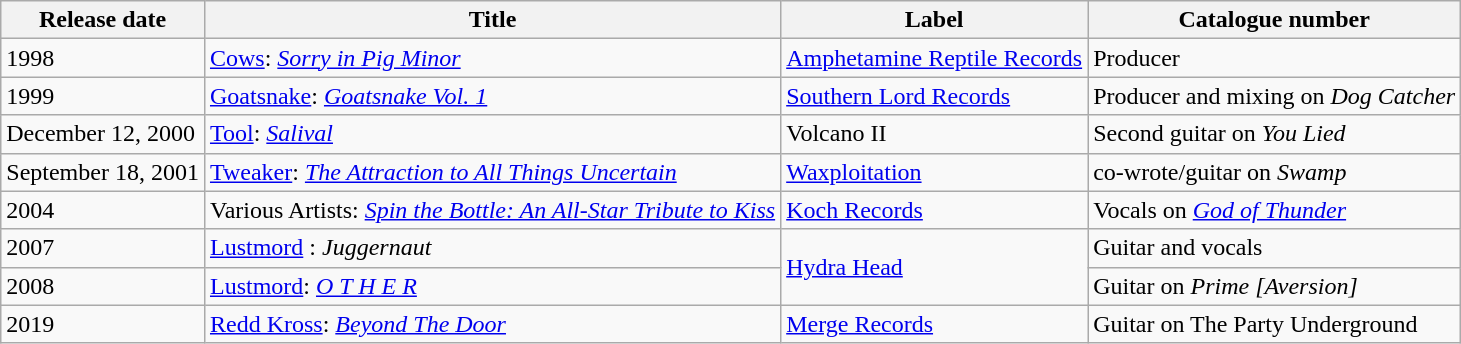<table class="wikitable">
<tr>
<th scope="col">Release date</th>
<th scope="col">Title</th>
<th scope="col">Label</th>
<th scope="col">Catalogue number</th>
</tr>
<tr>
<td>1998</td>
<td><a href='#'>Cows</a>: <em><a href='#'>Sorry in Pig Minor</a></em></td>
<td><a href='#'>Amphetamine Reptile Records</a></td>
<td>Producer</td>
</tr>
<tr>
<td>1999</td>
<td><a href='#'>Goatsnake</a>: <em><a href='#'>Goatsnake Vol. 1</a></em></td>
<td><a href='#'>Southern Lord Records</a></td>
<td>Producer and mixing on <em>Dog Catcher</em></td>
</tr>
<tr>
<td>December 12, 2000</td>
<td><a href='#'>Tool</a>: <em><a href='#'>Salival</a></em></td>
<td>Volcano II</td>
<td>Second guitar on <em>You Lied</em></td>
</tr>
<tr>
<td>September 18, 2001</td>
<td><a href='#'>Tweaker</a>: <em><a href='#'>The Attraction to All Things Uncertain</a></em></td>
<td><a href='#'>Waxploitation</a></td>
<td>co-wrote/guitar on <em>Swamp</em></td>
</tr>
<tr>
<td>2004</td>
<td>Various Artists: <em><a href='#'>Spin the Bottle: An All-Star Tribute to Kiss</a></em></td>
<td><a href='#'>Koch Records</a></td>
<td>Vocals on <em><a href='#'>God of Thunder</a></em></td>
</tr>
<tr>
<td>2007</td>
<td><a href='#'>Lustmord</a> : <em>Juggernaut</em></td>
<td rowspan="2"><a href='#'>Hydra Head</a></td>
<td>Guitar and vocals</td>
</tr>
<tr>
<td>2008</td>
<td><a href='#'>Lustmord</a>: <em><a href='#'>O T H E R</a></em></td>
<td>Guitar on <em>Prime [Aversion]</em></td>
</tr>
<tr>
<td>2019</td>
<td><a href='#'>Redd Kross</a>: <em><a href='#'>Beyond The Door</a></em></td>
<td rowspan="2"><a href='#'>Merge Records</a></td>
<td>Guitar on The Party Underground</td>
</tr>
</table>
